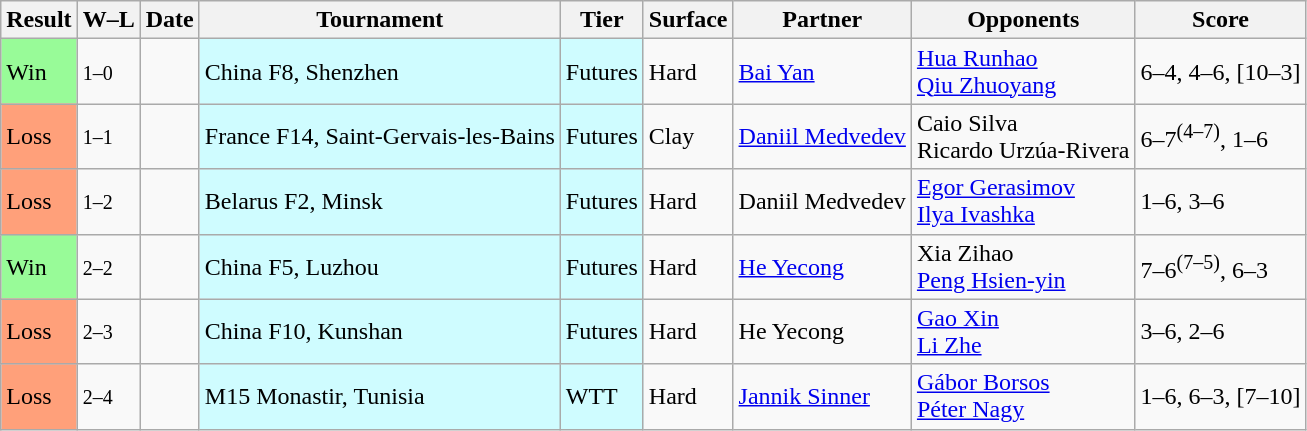<table class="sortable wikitable">
<tr>
<th>Result</th>
<th class=unsortable>W–L</th>
<th>Date</th>
<th>Tournament</th>
<th>Tier</th>
<th>Surface</th>
<th>Partner</th>
<th>Opponents</th>
<th class=unsortable>Score</th>
</tr>
<tr>
<td bgcolor=98FB98>Win</td>
<td><small>1–0</small></td>
<td></td>
<td style=background:#cffcff>China F8, Shenzhen</td>
<td style=background:#cffcff>Futures</td>
<td>Hard</td>
<td> <a href='#'>Bai Yan</a></td>
<td> <a href='#'>Hua Runhao</a><br> <a href='#'>Qiu Zhuoyang</a></td>
<td>6–4, 4–6, [10–3]</td>
</tr>
<tr>
<td bgcolor=FFA07A>Loss</td>
<td><small>1–1</small></td>
<td></td>
<td style=background:#cffcff>France F14, Saint-Gervais-les-Bains</td>
<td style=background:#cffcff>Futures</td>
<td>Clay</td>
<td> <a href='#'>Daniil Medvedev</a></td>
<td> Caio Silva<br> Ricardo Urzúa-Rivera</td>
<td>6–7<sup>(4–7)</sup>, 1–6</td>
</tr>
<tr>
<td bgcolor=FFA07A>Loss</td>
<td><small>1–2</small></td>
<td></td>
<td style=background:#cffcff>Belarus F2, Minsk</td>
<td style=background:#cffcff>Futures</td>
<td>Hard</td>
<td> Daniil Medvedev</td>
<td> <a href='#'>Egor Gerasimov</a><br> <a href='#'>Ilya Ivashka</a></td>
<td>1–6, 3–6</td>
</tr>
<tr>
<td bgcolor=98FB98>Win</td>
<td><small>2–2</small></td>
<td></td>
<td style=background:#cffcff>China F5, Luzhou</td>
<td style=background:#cffcff>Futures</td>
<td>Hard</td>
<td> <a href='#'>He Yecong</a></td>
<td> Xia Zihao<br> <a href='#'>Peng Hsien-yin</a></td>
<td>7–6<sup>(7–5)</sup>, 6–3</td>
</tr>
<tr>
<td bgcolor=FFA07A>Loss</td>
<td><small>2–3</small></td>
<td></td>
<td style=background:#cffcff>China F10, Kunshan</td>
<td style=background:#cffcff>Futures</td>
<td>Hard</td>
<td> He Yecong</td>
<td> <a href='#'>Gao Xin</a><br> <a href='#'>Li Zhe</a></td>
<td>3–6, 2–6</td>
</tr>
<tr>
<td bgcolor=FFA07A>Loss</td>
<td><small>2–4</small></td>
<td></td>
<td style=background:#cffcff>M15 Monastir, Tunisia</td>
<td style=background:#cffcff>WTT</td>
<td>Hard</td>
<td> <a href='#'>Jannik Sinner</a></td>
<td> <a href='#'>Gábor Borsos</a><br> <a href='#'>Péter Nagy</a></td>
<td>1–6, 6–3, [7–10]</td>
</tr>
</table>
